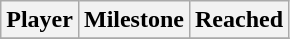<table class="wikitable" style="text-align:center">
<tr>
<th>Player</th>
<th>Milestone</th>
<th>Reached</th>
</tr>
<tr>
</tr>
</table>
